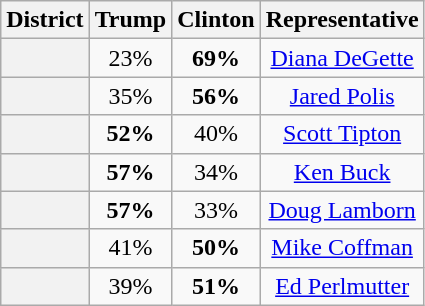<table class=wikitable>
<tr>
<th>District</th>
<th>Trump</th>
<th>Clinton</th>
<th>Representative</th>
</tr>
<tr align=center>
<th></th>
<td>23%</td>
<td><strong>69%</strong></td>
<td><a href='#'>Diana DeGette</a></td>
</tr>
<tr align=center>
<th></th>
<td>35%</td>
<td><strong>56%</strong></td>
<td><a href='#'>Jared Polis</a></td>
</tr>
<tr align=center>
<th></th>
<td><strong>52%</strong></td>
<td>40%</td>
<td><a href='#'>Scott Tipton</a></td>
</tr>
<tr align=center>
<th></th>
<td><strong>57%</strong></td>
<td>34%</td>
<td><a href='#'>Ken Buck</a></td>
</tr>
<tr align=center>
<th></th>
<td><strong>57%</strong></td>
<td>33%</td>
<td><a href='#'>Doug Lamborn</a></td>
</tr>
<tr align=center>
<th></th>
<td>41%</td>
<td><strong>50%</strong></td>
<td><a href='#'>Mike Coffman</a></td>
</tr>
<tr align=center>
<th></th>
<td>39%</td>
<td><strong>51%</strong></td>
<td><a href='#'>Ed Perlmutter</a></td>
</tr>
</table>
